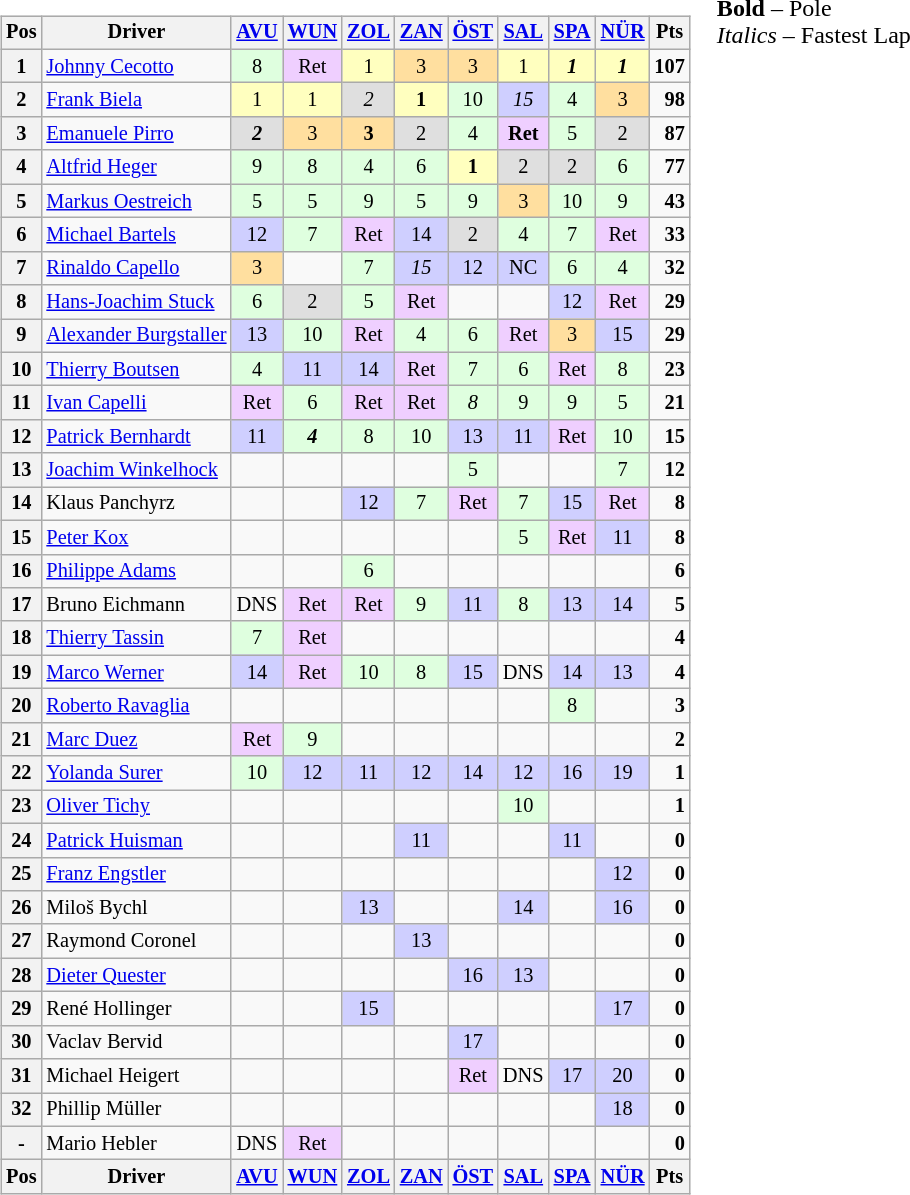<table>
<tr>
<td><br><table class="wikitable" style="font-size: 85%">
<tr valign="top">
<th valign="middle">Pos</th>
<th valign="middle">Driver</th>
<th align="center"><a href='#'>AVU</a><br></th>
<th align="center"><a href='#'>WUN</a><br></th>
<th align="center"><a href='#'>ZOL</a><br></th>
<th align="center"><a href='#'>ZAN</a><br></th>
<th align="center"><a href='#'>ÖST</a><br></th>
<th align="center"><a href='#'>SAL</a><br></th>
<th align="center"><a href='#'>SPA</a><br></th>
<th align="center"><a href='#'>NÜR</a><br></th>
<th valign="middle">Pts</th>
</tr>
<tr>
<th>1</th>
<td> <a href='#'>Johnny Cecotto</a></td>
<td style="background:#dfffdf;" align="center">8</td>
<td style="background:#efcfff;" align="center">Ret</td>
<td style="background:#ffffbf;"  align="center" width="25">1</td>
<td style="background:#ffdf9f;" align="center">3</td>
<td style="background:#ffdf9f;" align="center">3</td>
<td style="background:#ffffbf;"  align="center" width="25">1</td>
<td style="background:#ffffbf;"  align="center" width="25"><strong><em>1</em></strong></td>
<td style="background:#ffffbf;"  align="center" width="25"><strong><em>1</em></strong></td>
<td align="right"><strong>107</strong></td>
</tr>
<tr>
<th>2</th>
<td> <a href='#'>Frank Biela</a></td>
<td style="background:#ffffbf;"  align="center" width="25">1</td>
<td style="background:#ffffbf;"  align="center" width="25">1</td>
<td style="background:#dfdfdf;" align="center"><em>2</em></td>
<td style="background:#ffffbf;"  align="center" width="25"><strong>1</strong></td>
<td style="background:#dfffdf;" align="center">10</td>
<td style="background:#cfcfff;" align="center"><em>15</em></td>
<td style="background:#dfffdf;" align="center">4</td>
<td style="background:#ffdf9f;" align="center">3</td>
<td align="right"><strong>98</strong></td>
</tr>
<tr>
<th>3</th>
<td> <a href='#'>Emanuele Pirro</a></td>
<td style="background:#dfdfdf;" align="center"><strong><em>2</em></strong></td>
<td style="background:#ffdf9f;" align="center">3</td>
<td style="background:#ffdf9f;" align="center"><strong>3</strong></td>
<td style="background:#dfdfdf;" align="center">2</td>
<td style="background:#dfffdf;" align="center">4</td>
<td style="background:#efcfff;" align="center"><strong>Ret</strong></td>
<td style="background:#dfffdf;" align="center">5</td>
<td style="background:#dfdfdf;" align="center">2</td>
<td align="right"><strong>87</strong></td>
</tr>
<tr>
<th>4</th>
<td> <a href='#'>Altfrid Heger</a></td>
<td style="background:#dfffdf;" align="center">9</td>
<td style="background:#dfffdf;" align="center">8</td>
<td style="background:#dfffdf;" align="center">4</td>
<td style="background:#dfffdf;" align="center">6</td>
<td style="background:#ffffbf;"  align="center" width="25"><strong>1</strong></td>
<td style="background:#dfdfdf;" align="center">2</td>
<td style="background:#dfdfdf;" align="center">2</td>
<td style="background:#dfffdf;" align="center">6</td>
<td align="right"><strong>77</strong></td>
</tr>
<tr>
<th>5</th>
<td> <a href='#'>Markus Oestreich</a></td>
<td style="background:#dfffdf;" align="center">5</td>
<td style="background:#dfffdf;" align="center">5</td>
<td style="background:#dfffdf;" align="center">9</td>
<td style="background:#dfffdf;" align="center">5</td>
<td style="background:#dfffdf;" align="center">9</td>
<td style="background:#ffdf9f;" align="center">3</td>
<td style="background:#dfffdf;" align="center">10</td>
<td style="background:#dfffdf;" align="center">9</td>
<td align="right"><strong>43</strong></td>
</tr>
<tr>
<th>6</th>
<td> <a href='#'>Michael Bartels</a></td>
<td style="background:#cfcfff;" align="center">12</td>
<td style="background:#dfffdf;" align="center">7</td>
<td style="background:#efcfff;" align="center">Ret</td>
<td style="background:#cfcfff;" align="center">14</td>
<td style="background:#dfdfdf;" align="center">2</td>
<td style="background:#dfffdf;" align="center">4</td>
<td style="background:#dfffdf;" align="center">7</td>
<td style="background:#efcfff;" align="center">Ret</td>
<td align="right"><strong>33</strong></td>
</tr>
<tr>
<th>7</th>
<td> <a href='#'>Rinaldo Capello</a></td>
<td style="background:#ffdf9f;" align="center">3</td>
<td></td>
<td style="background:#dfffdf;" align="center">7</td>
<td style="background:#cfcfff;" align="center"><em>15</em></td>
<td style="background:#cfcfff;" align="center">12</td>
<td style="background:#cfcfff;" align="center">NC</td>
<td style="background:#dfffdf;" align="center">6</td>
<td style="background:#dfffdf;" align="center">4</td>
<td align="right"><strong>32</strong></td>
</tr>
<tr>
<th>8</th>
<td> <a href='#'>Hans-Joachim Stuck</a></td>
<td style="background:#dfffdf;" align="center">6</td>
<td style="background:#dfdfdf;" align="center">2</td>
<td style="background:#dfffdf;" align="center">5</td>
<td style="background:#efcfff;" align="center">Ret</td>
<td></td>
<td></td>
<td style="background:#cfcfff;" align="center">12</td>
<td style="background:#efcfff;" align="center">Ret</td>
<td align="right"><strong>29</strong></td>
</tr>
<tr>
<th>9</th>
<td> <a href='#'> Alexander Burgstaller</a></td>
<td style="background:#cfcfff;" align="center">13</td>
<td style="background:#dfffdf;" align="center">10</td>
<td style="background:#efcfff;" align="center">Ret</td>
<td style="background:#dfffdf;" align="center">4</td>
<td style="background:#dfffdf;" align="center">6</td>
<td style="background:#efcfff;" align="center">Ret</td>
<td style="background:#ffdf9f;" align="center">3</td>
<td style="background:#cfcfff;" align="center">15</td>
<td align="right"><strong>29</strong></td>
</tr>
<tr>
<th>10</th>
<td> <a href='#'>Thierry Boutsen</a></td>
<td style="background:#dfffdf;" align="center">4</td>
<td style="background:#cfcfff;" align="center">11</td>
<td style="background:#cfcfff;" align="center">14</td>
<td style="background:#efcfff;" align="center">Ret</td>
<td style="background:#dfffdf;" align="center">7</td>
<td style="background:#dfffdf;" align="center">6</td>
<td style="background:#efcfff;" align="center">Ret</td>
<td style="background:#dfffdf;" align="center">8</td>
<td align="right"><strong>23</strong></td>
</tr>
<tr>
<th>11</th>
<td> <a href='#'>Ivan Capelli</a></td>
<td style="background:#efcfff;" align="center">Ret</td>
<td style="background:#dfffdf;" align="center">6</td>
<td style="background:#efcfff;" align="center">Ret</td>
<td style="background:#efcfff;" align="center">Ret</td>
<td style="background:#dfffdf;" align="center"><em>8</em></td>
<td style="background:#dfffdf;" align="center">9</td>
<td style="background:#dfffdf;" align="center">9</td>
<td style="background:#dfffdf;" align="center">5</td>
<td align="right"><strong>21</strong></td>
</tr>
<tr>
<th>12</th>
<td> <a href='#'>Patrick Bernhardt</a></td>
<td style="background:#cfcfff;" align="center">11</td>
<td style="background:#dfffdf;" align="center"><strong><em>4</em></strong></td>
<td style="background:#dfffdf;" align="center">8</td>
<td style="background:#dfffdf;" align="center">10</td>
<td style="background:#cfcfff;" align="center">13</td>
<td style="background:#cfcfff;" align="center">11</td>
<td style="background:#efcfff;" align="center">Ret</td>
<td style="background:#dfffdf;" align="center">10</td>
<td align="right"><strong>15</strong></td>
</tr>
<tr>
<th>13</th>
<td> <a href='#'>Joachim Winkelhock</a></td>
<td></td>
<td></td>
<td></td>
<td></td>
<td style="background:#dfffdf;" align="center">5</td>
<td></td>
<td></td>
<td style="background:#dfffdf;" align="center">7</td>
<td align="right"><strong>12</strong></td>
</tr>
<tr>
<th>14</th>
<td> Klaus Panchyrz</td>
<td></td>
<td></td>
<td style="background:#cfcfff;" align="center">12</td>
<td style="background:#dfffdf;" align="center">7</td>
<td style="background:#efcfff;" align="center">Ret</td>
<td style="background:#dfffdf;" align="center">7</td>
<td style="background:#cfcfff;" align="center">15</td>
<td style="background:#efcfff;" align="center">Ret</td>
<td align="right"><strong>8</strong></td>
</tr>
<tr>
<th>15</th>
<td> <a href='#'>Peter Kox</a></td>
<td></td>
<td></td>
<td></td>
<td></td>
<td></td>
<td style="background:#dfffdf;" align="center">5</td>
<td style="background:#efcfff;" align="center">Ret</td>
<td style="background:#cfcfff;" align="center">11</td>
<td align="right"><strong>8</strong></td>
</tr>
<tr>
<th>16</th>
<td> <a href='#'>Philippe Adams</a></td>
<td></td>
<td></td>
<td style="background:#dfffdf;" align="center">6</td>
<td></td>
<td></td>
<td></td>
<td></td>
<td></td>
<td align="right"><strong>6</strong></td>
</tr>
<tr>
<th>17</th>
<td> Bruno Eichmann</td>
<td align="center" valign="bottom">DNS</td>
<td style="background:#efcfff;" align="center">Ret</td>
<td style="background:#efcfff;" align="center">Ret</td>
<td style="background:#dfffdf;" align="center">9</td>
<td style="background:#cfcfff;" align="center">11</td>
<td style="background:#dfffdf;" align="center">8</td>
<td style="background:#cfcfff;" align="center">13</td>
<td style="background:#cfcfff;" align="center">14</td>
<td align="right"><strong>5</strong></td>
</tr>
<tr>
<th>18</th>
<td> <a href='#'>Thierry Tassin</a></td>
<td style="background:#dfffdf;" align="center">7</td>
<td style="background:#efcfff;" align="center">Ret</td>
<td></td>
<td></td>
<td></td>
<td></td>
<td></td>
<td></td>
<td align="right"><strong>4</strong></td>
</tr>
<tr>
<th>19</th>
<td> <a href='#'>Marco Werner</a></td>
<td style="background:#cfcfff;" align="center">14</td>
<td style="background:#efcfff;" align="center">Ret</td>
<td style="background:#dfffdf;" align="center">10</td>
<td style="background:#dfffdf;" align="center">8</td>
<td style="background:#cfcfff;" align="center">15</td>
<td align="center" valign="bottom">DNS</td>
<td style="background:#cfcfff;" align="center">14</td>
<td style="background:#cfcfff;" align="center">13</td>
<td align="right"><strong>4</strong></td>
</tr>
<tr>
<th>20</th>
<td> <a href='#'>Roberto Ravaglia</a></td>
<td></td>
<td></td>
<td></td>
<td></td>
<td></td>
<td></td>
<td style="background:#dfffdf;" align="center">8</td>
<td></td>
<td align="right"><strong>3</strong></td>
</tr>
<tr>
<th>21</th>
<td> <a href='#'>Marc Duez</a></td>
<td style="background:#efcfff;" align="center">Ret</td>
<td style="background:#dfffdf;" align="center">9</td>
<td></td>
<td></td>
<td></td>
<td></td>
<td></td>
<td></td>
<td align="right"><strong>2</strong></td>
</tr>
<tr>
<th>22</th>
<td> <a href='#'>Yolanda Surer</a></td>
<td style="background:#dfffdf;" align="center">10</td>
<td style="background:#cfcfff;" align="center">12</td>
<td style="background:#cfcfff;" align="center">11</td>
<td style="background:#cfcfff;" align="center">12</td>
<td style="background:#cfcfff;" align="center">14</td>
<td style="background:#cfcfff;" align="center">12</td>
<td style="background:#cfcfff;" align="center">16</td>
<td style="background:#cfcfff;" align="center">19</td>
<td align="right"><strong>1</strong></td>
</tr>
<tr>
<th>23</th>
<td> <a href='#'>Oliver Tichy</a></td>
<td></td>
<td></td>
<td></td>
<td></td>
<td></td>
<td style="background:#dfffdf;" align="center">10</td>
<td></td>
<td></td>
<td align="right"><strong>1</strong></td>
</tr>
<tr>
<th>24</th>
<td> <a href='#'>Patrick Huisman</a></td>
<td></td>
<td></td>
<td></td>
<td style="background:#cfcfff;" align="center">11</td>
<td></td>
<td></td>
<td style="background:#cfcfff;" align="center">11</td>
<td></td>
<td align="right"><strong>0</strong></td>
</tr>
<tr>
<th>25</th>
<td> <a href='#'>Franz Engstler</a></td>
<td></td>
<td></td>
<td></td>
<td></td>
<td></td>
<td></td>
<td></td>
<td style="background:#cfcfff;" align="center">12</td>
<td align="right"><strong>0</strong></td>
</tr>
<tr>
<th>26</th>
<td> Miloš Bychl</td>
<td></td>
<td></td>
<td style="background:#cfcfff;" align="center">13</td>
<td></td>
<td></td>
<td style="background:#cfcfff;" align="center">14</td>
<td></td>
<td style="background:#cfcfff;" align="center">16</td>
<td align="right"><strong>0</strong></td>
</tr>
<tr>
<th>27</th>
<td> Raymond Coronel</td>
<td></td>
<td></td>
<td></td>
<td style="background:#cfcfff;" align="center">13</td>
<td></td>
<td></td>
<td></td>
<td></td>
<td align="right"><strong>0</strong></td>
</tr>
<tr>
<th>28</th>
<td> <a href='#'>Dieter Quester</a></td>
<td></td>
<td></td>
<td></td>
<td></td>
<td style="background:#cfcfff;" align="center">16</td>
<td style="background:#cfcfff;" align="center">13</td>
<td></td>
<td></td>
<td align="right"><strong>0</strong></td>
</tr>
<tr>
<th>29</th>
<td> René Hollinger</td>
<td></td>
<td></td>
<td style="background:#cfcfff;" align="center">15</td>
<td></td>
<td></td>
<td></td>
<td></td>
<td style="background:#cfcfff;" align="center">17</td>
<td align="right"><strong>0</strong></td>
</tr>
<tr>
<th>30</th>
<td> Vaclav Bervid</td>
<td></td>
<td></td>
<td></td>
<td></td>
<td style="background:#cfcfff;" align="center">17</td>
<td></td>
<td></td>
<td></td>
<td align="right"><strong>0</strong></td>
</tr>
<tr>
<th>31</th>
<td> Michael Heigert</td>
<td></td>
<td></td>
<td></td>
<td></td>
<td style="background:#efcfff;" align="center">Ret</td>
<td align="center" valign="bottom">DNS</td>
<td style="background:#cfcfff;" align="center">17</td>
<td style="background:#cfcfff;" align="center">20</td>
<td align="right"><strong>0</strong></td>
</tr>
<tr>
<th>32</th>
<td> Phillip Müller</td>
<td></td>
<td></td>
<td></td>
<td></td>
<td></td>
<td></td>
<td></td>
<td style="background:#cfcfff;" align="center">18</td>
<td align="right"><strong>0</strong></td>
</tr>
<tr>
<th>-</th>
<td> Mario Hebler</td>
<td align="center" valign="bottom">DNS</td>
<td style="background:#efcfff;" align="center">Ret</td>
<td></td>
<td></td>
<td></td>
<td></td>
<td></td>
<td></td>
<td align="right"><strong>0</strong></td>
</tr>
<tr>
<th valign="middle">Pos</th>
<th valign="middle">Driver</th>
<th align="center"><a href='#'>AVU</a><br></th>
<th align="center"><a href='#'>WUN</a><br></th>
<th align="center"><a href='#'>ZOL</a><br></th>
<th align="center"><a href='#'>ZAN</a><br></th>
<th align="center"><a href='#'>ÖST</a><br></th>
<th align="center"><a href='#'>SAL</a><br></th>
<th align="center"><a href='#'>SPA</a><br></th>
<th align="center"><a href='#'>NÜR</a><br></th>
<th valign="middle">Pts</th>
</tr>
</table>
</td>
<td valign="top"><br>
<span><strong>Bold</strong> – Pole<br>
<em>Italics</em> – Fastest Lap</span></td>
</tr>
</table>
